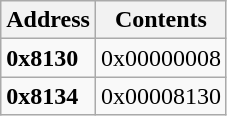<table class="wikitable" style="padding-left: 2em;">
<tr>
<th>Address</th>
<th>Contents</th>
</tr>
<tr>
<td><strong>0x8130</strong></td>
<td>0x00000008</td>
</tr>
<tr>
<td><strong>0x8134</strong></td>
<td>0x00008130</td>
</tr>
</table>
